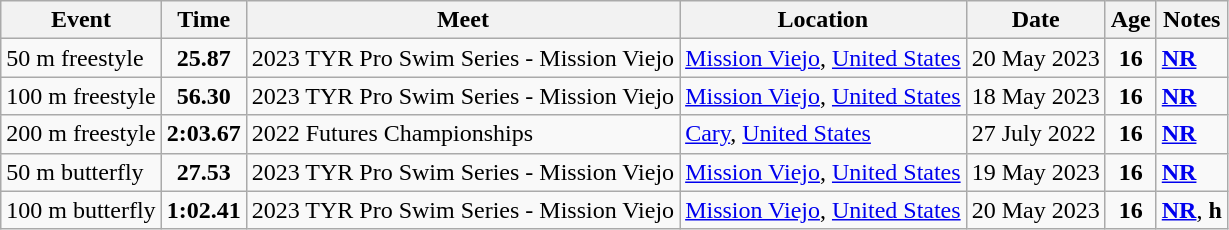<table class="wikitable">
<tr>
<th>Event</th>
<th>Time</th>
<th>Meet</th>
<th>Location</th>
<th>Date</th>
<th>Age</th>
<th>Notes</th>
</tr>
<tr>
<td>50 m freestyle</td>
<td style="text-align:center;"><strong>25.87</strong></td>
<td>2023 TYR Pro Swim Series - Mission Viejo</td>
<td><a href='#'>Mission Viejo</a>, <a href='#'>United States</a></td>
<td>20 May 2023</td>
<td style="text-align:center;"><strong>16</strong></td>
<td><strong><a href='#'>NR</a></strong></td>
</tr>
<tr>
<td>100 m freestyle</td>
<td style="text-align:center;"><strong>56.30</strong></td>
<td>2023 TYR Pro Swim Series - Mission Viejo</td>
<td><a href='#'>Mission Viejo</a>, <a href='#'>United States</a></td>
<td>18 May 2023</td>
<td style="text-align:center;"><strong>16</strong></td>
<td><strong><a href='#'>NR</a></strong></td>
</tr>
<tr>
<td>200 m freestyle</td>
<td style="text-align:center;"><strong>2:03.67</strong></td>
<td>2022 Futures Championships</td>
<td><a href='#'>Cary</a>, <a href='#'>United States</a></td>
<td>27 July 2022</td>
<td style="text-align:center;"><strong>16</strong></td>
<td><strong><a href='#'>NR</a></strong></td>
</tr>
<tr>
<td>50 m butterfly</td>
<td style="text-align:center;"><strong>27.53</strong></td>
<td>2023 TYR Pro Swim Series - Mission Viejo</td>
<td><a href='#'>Mission Viejo</a>, <a href='#'>United States</a></td>
<td>19 May 2023</td>
<td style="text-align:center;"><strong>16</strong></td>
<td><strong><a href='#'>NR</a></strong></td>
</tr>
<tr>
<td>100 m butterfly</td>
<td style="text-align:center;"><strong>1:02.41</strong></td>
<td>2023 TYR Pro Swim Series - Mission Viejo</td>
<td><a href='#'>Mission Viejo</a>, <a href='#'>United States</a></td>
<td>20 May 2023</td>
<td style="text-align:center;"><strong>16</strong></td>
<td><strong><a href='#'>NR</a></strong>, <strong>h</strong></td>
</tr>
</table>
